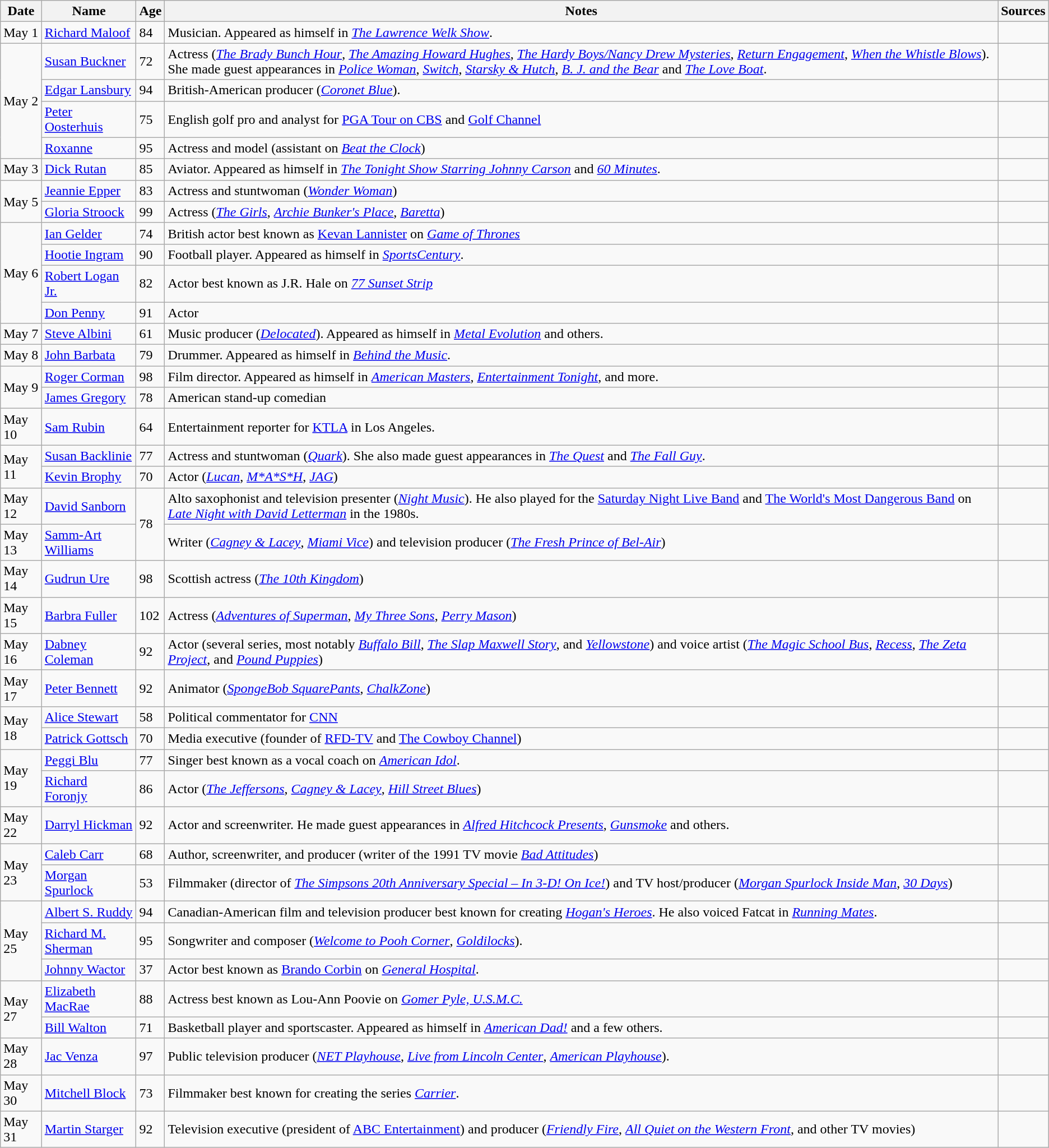<table class="wikitable sortable">
<tr>
<th>Date</th>
<th>Name</th>
<th>Age</th>
<th>Notes</th>
<th>Sources</th>
</tr>
<tr>
<td>May 1</td>
<td><a href='#'>Richard Maloof</a></td>
<td>84</td>
<td>Musician. Appeared as himself in <em><a href='#'>The Lawrence Welk Show</a></em>.</td>
<td></td>
</tr>
<tr>
<td rowspan="4">May 2</td>
<td><a href='#'>Susan Buckner</a></td>
<td>72</td>
<td>Actress (<em><a href='#'>The Brady Bunch Hour</a></em>, <em><a href='#'>The Amazing Howard Hughes</a></em>, <em><a href='#'>The Hardy Boys/Nancy Drew Mysteries</a></em>, <em><a href='#'>Return Engagement</a></em>, <em><a href='#'>When the Whistle Blows</a></em>). She made guest appearances in <em><a href='#'>Police Woman</a></em>, <em><a href='#'>Switch</a></em>, <em><a href='#'>Starsky & Hutch</a></em>, <em><a href='#'>B. J. and the Bear</a></em> and <em><a href='#'>The Love Boat</a></em>.</td>
<td></td>
</tr>
<tr>
<td><a href='#'>Edgar Lansbury</a></td>
<td>94</td>
<td>British-American producer (<em><a href='#'>Coronet Blue</a></em>).</td>
<td></td>
</tr>
<tr>
<td><a href='#'>Peter Oosterhuis</a></td>
<td>75</td>
<td>English golf pro and analyst for <a href='#'>PGA Tour on CBS</a> and <a href='#'>Golf Channel</a></td>
<td></td>
</tr>
<tr>
<td><a href='#'>Roxanne</a></td>
<td>95</td>
<td>Actress and model (assistant on <em><a href='#'>Beat the Clock</a></em>)</td>
<td></td>
</tr>
<tr>
<td>May 3</td>
<td><a href='#'>Dick Rutan</a></td>
<td>85</td>
<td>Aviator. Appeared as himself in <em><a href='#'>The Tonight Show Starring Johnny Carson</a></em> and <em><a href='#'>60 Minutes</a></em>.</td>
<td></td>
</tr>
<tr>
<td rowspan="2">May 5</td>
<td><a href='#'>Jeannie Epper</a></td>
<td>83</td>
<td>Actress and stuntwoman (<em><a href='#'>Wonder Woman</a></em>)</td>
<td></td>
</tr>
<tr>
<td><a href='#'>Gloria Stroock</a></td>
<td>99</td>
<td>Actress (<em><a href='#'>The Girls</a></em>, <em><a href='#'>Archie Bunker's Place</a></em>, <em><a href='#'>Baretta</a></em>)</td>
<td></td>
</tr>
<tr>
<td rowspan="4">May 6</td>
<td><a href='#'>Ian Gelder</a></td>
<td>74</td>
<td>British actor best known as <a href='#'>Kevan Lannister</a> on <em><a href='#'>Game of Thrones</a></em></td>
<td></td>
</tr>
<tr>
<td><a href='#'>Hootie Ingram</a></td>
<td>90</td>
<td>Football player. Appeared as himself in <em><a href='#'>SportsCentury</a></em>.</td>
<td></td>
</tr>
<tr>
<td><a href='#'>Robert Logan Jr.</a></td>
<td>82</td>
<td>Actor best known as J.R. Hale on <em><a href='#'>77 Sunset Strip</a></em></td>
<td></td>
</tr>
<tr>
<td><a href='#'>Don Penny</a></td>
<td>91</td>
<td>Actor</td>
<td></td>
</tr>
<tr>
<td>May 7</td>
<td><a href='#'>Steve Albini</a></td>
<td>61</td>
<td>Music producer (<em><a href='#'>Delocated</a></em>). Appeared as himself in <em><a href='#'>Metal Evolution</a></em> and others.</td>
<td></td>
</tr>
<tr>
<td>May 8</td>
<td><a href='#'>John Barbata</a></td>
<td>79</td>
<td>Drummer. Appeared as himself in <em><a href='#'>Behind the Music</a></em>.</td>
<td></td>
</tr>
<tr>
<td rowspan="2">May 9</td>
<td><a href='#'>Roger Corman</a></td>
<td>98</td>
<td>Film director. Appeared as himself in <em><a href='#'>American Masters</a></em>, <em><a href='#'>Entertainment Tonight</a></em>, and more.</td>
<td></td>
</tr>
<tr>
<td><a href='#'>James Gregory</a></td>
<td>78</td>
<td>American stand-up comedian</td>
<td></td>
</tr>
<tr>
<td>May 10</td>
<td><a href='#'>Sam Rubin</a></td>
<td>64</td>
<td>Entertainment reporter for <a href='#'>KTLA</a> in Los Angeles.</td>
<td></td>
</tr>
<tr>
<td rowspan="2">May 11</td>
<td><a href='#'>Susan Backlinie</a></td>
<td>77</td>
<td>Actress and stuntwoman (<em><a href='#'>Quark</a></em>). She also made guest appearances in <em><a href='#'>The Quest</a></em> and <em><a href='#'>The Fall Guy</a></em>.</td>
<td></td>
</tr>
<tr>
<td><a href='#'>Kevin Brophy</a></td>
<td>70</td>
<td>Actor (<em><a href='#'>Lucan</a></em>, <em><a href='#'>M*A*S*H</a></em>, <em><a href='#'>JAG</a></em>)</td>
<td></td>
</tr>
<tr>
<td>May 12</td>
<td><a href='#'>David Sanborn</a></td>
<td rowspan="2">78</td>
<td>Alto saxophonist and television presenter (<em><a href='#'>Night Music</a></em>). He also played for the <a href='#'>Saturday Night Live Band</a> and <a href='#'>The World's Most Dangerous Band</a> on <em><a href='#'>Late Night with David Letterman</a></em> in the 1980s.</td>
<td></td>
</tr>
<tr>
<td>May 13</td>
<td><a href='#'>Samm-Art Williams</a></td>
<td>Writer (<em><a href='#'>Cagney & Lacey</a></em>, <em><a href='#'>Miami Vice</a></em>) and television producer (<em><a href='#'>The Fresh Prince of Bel-Air</a></em>)</td>
<td></td>
</tr>
<tr>
<td>May 14</td>
<td><a href='#'>Gudrun Ure</a></td>
<td>98</td>
<td>Scottish actress (<em><a href='#'>The 10th Kingdom</a></em>)</td>
<td></td>
</tr>
<tr>
<td>May 15</td>
<td><a href='#'>Barbra Fuller</a></td>
<td>102</td>
<td>Actress (<em><a href='#'>Adventures of Superman</a></em>, <em><a href='#'>My Three Sons</a></em>, <em><a href='#'>Perry Mason</a></em>)</td>
<td></td>
</tr>
<tr>
<td>May 16</td>
<td><a href='#'>Dabney Coleman</a></td>
<td>92</td>
<td>Actor (several series, most notably <em><a href='#'>Buffalo Bill</a></em>, <em><a href='#'>The Slap Maxwell Story</a></em>, and <em><a href='#'>Yellowstone</a></em>) and voice artist (<em><a href='#'>The Magic School Bus</a></em>, <em><a href='#'>Recess</a></em>, <em><a href='#'>The Zeta Project</a></em>, and <em><a href='#'>Pound Puppies</a></em>)</td>
<td></td>
</tr>
<tr>
<td>May 17</td>
<td><a href='#'>Peter Bennett</a></td>
<td>92</td>
<td>Animator (<em><a href='#'>SpongeBob SquarePants</a></em>, <em><a href='#'>ChalkZone</a></em>)</td>
<td></td>
</tr>
<tr>
<td rowspan=2>May 18</td>
<td><a href='#'>Alice Stewart</a></td>
<td>58</td>
<td>Political commentator for <a href='#'>CNN</a></td>
<td></td>
</tr>
<tr>
<td><a href='#'>Patrick Gottsch</a></td>
<td>70</td>
<td>Media executive (founder of <a href='#'>RFD-TV</a> and <a href='#'>The Cowboy Channel</a>)</td>
<td></td>
</tr>
<tr>
<td rowspan="2">May 19</td>
<td><a href='#'>Peggi Blu</a></td>
<td>77</td>
<td>Singer best known as a vocal coach on <em><a href='#'>American Idol</a></em>.</td>
<td></td>
</tr>
<tr>
<td><a href='#'>Richard Foronjy</a></td>
<td>86</td>
<td>Actor (<em><a href='#'>The Jeffersons</a></em>, <em><a href='#'>Cagney & Lacey</a></em>, <em><a href='#'>Hill Street Blues</a></em>)</td>
<td></td>
</tr>
<tr>
<td>May 22</td>
<td><a href='#'>Darryl Hickman</a></td>
<td>92</td>
<td>Actor and screenwriter. He made guest appearances in <em><a href='#'>Alfred Hitchcock Presents</a></em>, <em><a href='#'>Gunsmoke</a></em> and others.</td>
<td></td>
</tr>
<tr>
<td rowspan="2">May 23</td>
<td><a href='#'>Caleb Carr</a></td>
<td>68</td>
<td>Author, screenwriter, and producer (writer of the 1991 TV movie <em><a href='#'>Bad Attitudes</a></em>)</td>
<td></td>
</tr>
<tr>
<td><a href='#'>Morgan Spurlock</a></td>
<td>53</td>
<td>Filmmaker (director of <em><a href='#'>The Simpsons 20th Anniversary Special – In 3-D! On Ice!</a></em>) and TV host/producer (<em><a href='#'>Morgan Spurlock Inside Man</a></em>, <em><a href='#'>30 Days</a></em>)</td>
<td></td>
</tr>
<tr>
<td rowspan="3">May 25</td>
<td><a href='#'>Albert S. Ruddy</a></td>
<td>94</td>
<td>Canadian-American film and television producer best known for creating <em><a href='#'>Hogan's Heroes</a></em>. He also voiced Fatcat in <em><a href='#'>Running Mates</a></em>.</td>
<td></td>
</tr>
<tr>
<td><a href='#'>Richard M. Sherman</a></td>
<td>95</td>
<td>Songwriter and composer (<em><a href='#'>Welcome to Pooh Corner</a></em>, <em><a href='#'>Goldilocks</a></em>).</td>
<td></td>
</tr>
<tr>
<td><a href='#'>Johnny Wactor</a></td>
<td>37</td>
<td>Actor best known as <a href='#'>Brando Corbin</a> on <em><a href='#'>General Hospital</a></em>.</td>
<td></td>
</tr>
<tr>
<td rowspan="2">May 27</td>
<td><a href='#'>Elizabeth MacRae</a></td>
<td>88</td>
<td>Actress best known as Lou-Ann Poovie on <em><a href='#'>Gomer Pyle, U.S.M.C.</a></em></td>
<td></td>
</tr>
<tr>
<td><a href='#'>Bill Walton</a></td>
<td>71</td>
<td>Basketball player and sportscaster. Appeared as himself in <em><a href='#'>American Dad!</a></em> and a few others.</td>
<td></td>
</tr>
<tr>
<td>May 28</td>
<td><a href='#'>Jac Venza</a></td>
<td>97</td>
<td>Public television producer (<em><a href='#'>NET Playhouse</a></em>, <em><a href='#'>Live from Lincoln Center</a></em>, <em><a href='#'>American Playhouse</a></em>).</td>
<td></td>
</tr>
<tr>
<td>May 30</td>
<td><a href='#'>Mitchell Block</a></td>
<td>73</td>
<td>Filmmaker best known for creating the series <em><a href='#'>Carrier</a></em>.</td>
<td></td>
</tr>
<tr>
<td>May 31</td>
<td><a href='#'>Martin Starger</a></td>
<td>92</td>
<td>Television executive (president of <a href='#'>ABC Entertainment</a>) and producer (<em><a href='#'>Friendly Fire</a></em>, <em><a href='#'>All Quiet on the Western Front</a></em>, and other TV movies)</td>
<td></td>
</tr>
</table>
